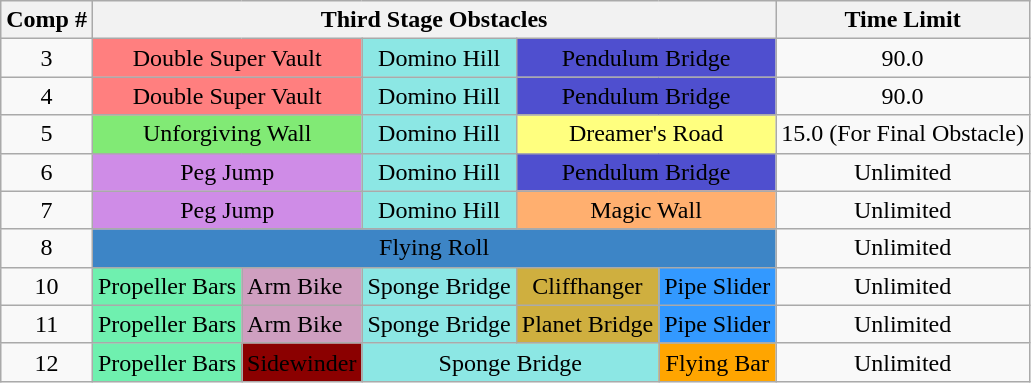<table class="wikitable">
<tr>
<th>Comp #</th>
<th colspan="5">Third Stage Obstacles</th>
<th>Time Limit</th>
</tr>
<tr>
<td align="center">3</td>
<td colspan="2" align="center" style="background-color: #ff7f7f;">Double Super Vault</td>
<td align="center" style="background-color: #8ce7e4;">Domino Hill</td>
<td colspan="2" align="center" style="background-color: #4F4FCF;">Pendulum Bridge</td>
<td align="center">90.0</td>
</tr>
<tr>
<td align="center">4</td>
<td colspan="2" align="center" style="background-color: #ff7f7f;">Double Super Vault</td>
<td align="center" style="background-color: #8ce7e4;">Domino Hill</td>
<td colspan="2" align="center" style="background-color: #4F4FCF;">Pendulum Bridge</td>
<td align="center">90.0</td>
</tr>
<tr>
<td align="center">5</td>
<td colspan="2" align="center" style="background-color: #81ea75;">Unforgiving Wall</td>
<td align="center" style="background-color: #8ce7e4;">Domino Hill</td>
<td colspan="2" align="center" style="background-color: #ffff7f;">Dreamer's Road</td>
<td align="center">15.0 (For Final Obstacle)</td>
</tr>
<tr>
<td align="center">6</td>
<td colspan="2" align="center" style="background-color: #cf8ce7;">Peg Jump</td>
<td align="center" style="background-color: #8ce7e4;">Domino Hill</td>
<td colspan="2" align="center" style="background-color: #4F4FCF;">Pendulum Bridge</td>
<td align="center">Unlimited</td>
</tr>
<tr>
<td align="center">7</td>
<td colspan="2" align="center" style="background-color: #cf8ce7;">Peg Jump</td>
<td align="center" style="background-color: #8ce7e4;">Domino Hill</td>
<td colspan="2" align="center" style="background-color: #ffaf6f;">Magic Wall</td>
<td align="center">Unlimited</td>
</tr>
<tr>
<td align="center">8</td>
<td colspan="5" align="center" style="background-color: #3D85C6;">Flying Roll</td>
<td align="center">Unlimited</td>
</tr>
<tr>
<td align="center">10</td>
<td align="center" style="background-color: #6FF0AF;">Propeller Bars</td>
<td style="background-color: #CF9FC0;" gn="center">Arm Bike</td>
<td align="center" style="background-color: #8ce7e4;">Sponge Bridge</td>
<td align="center" style="background-color: #CFAF3F;">Cliffhanger</td>
<td align="center" style="background-color: #3399FF;">Pipe Slider</td>
<td align="center">Unlimited</td>
</tr>
<tr>
<td align="center">11</td>
<td align="center" style="background-color: #6FF0AF;">Propeller Bars</td>
<td style="background-color: #CF9FC0;" gn="center">Arm Bike</td>
<td align="center" style="background-color: #8ce7e4;">Sponge Bridge</td>
<td align="center" style="background-color: #CFAF3F;">Planet Bridge</td>
<td align="center" style="background-color: #3399FF;">Pipe Slider</td>
<td align="center">Unlimited</td>
</tr>
<tr>
<td align="center">12</td>
<td align="center" style="background-color: #6FF0AF;">Propeller Bars</td>
<td align="center" style="background-color: #8b0000;">Sidewinder</td>
<td align="center" colspan="2" style="background-color: #8ce7e4;">Sponge Bridge</td>
<td align="center" style="background-color: #ffa500;">Flying Bar</td>
<td align="center">Unlimited</td>
</tr>
</table>
